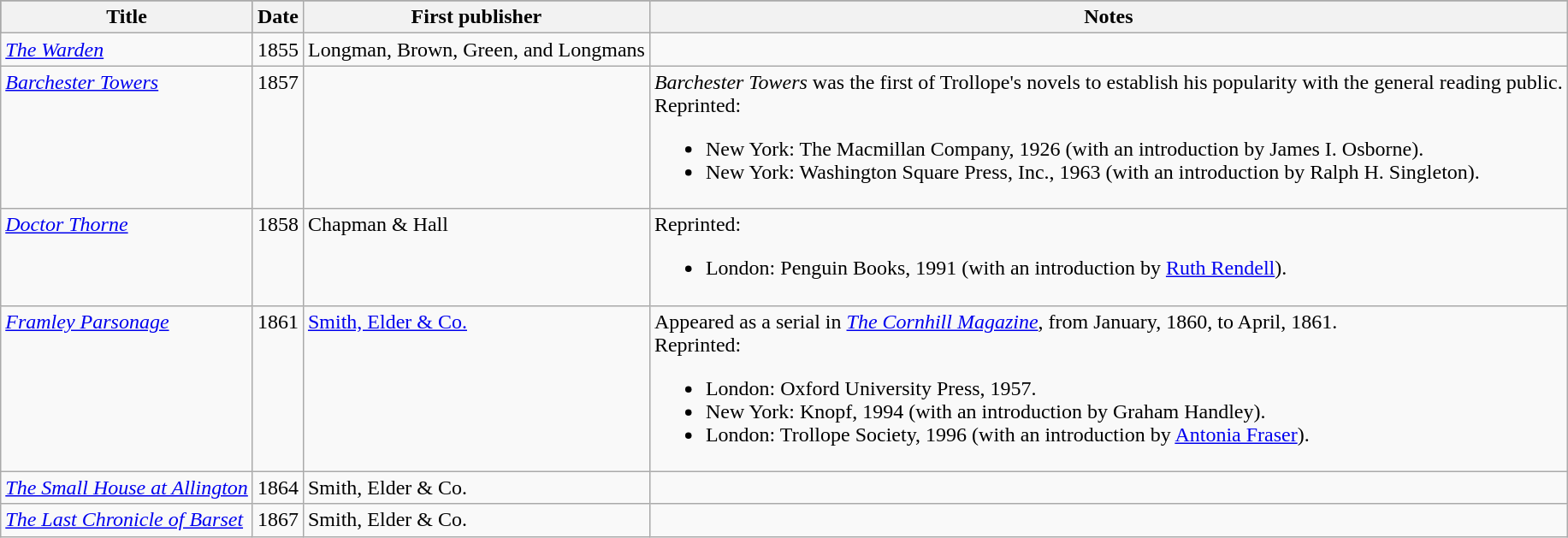<table class="wikitable" align="center" cellpadding="7" style="clear:both;">
<tr align="center" bgcolor="#696969">
<th><div>Title</div></th>
<th><div>Date</div></th>
<th><div>First publisher</div></th>
<th><div>Notes</div></th>
</tr>
<tr valign="top">
<td><em><a href='#'>The Warden</a></em></td>
<td>1855</td>
<td>Longman, Brown, Green, and Longmans</td>
<td></td>
</tr>
<tr valign="top">
<td><em><a href='#'>Barchester Towers</a></em></td>
<td>1857</td>
<td></td>
<td><em>Barchester Towers</em> was the first of Trollope's novels to establish his popularity with the general reading public.<br>Reprinted:<ul><li>New York: The Macmillan Company, 1926 (with an introduction by James I. Osborne).</li><li>New York: Washington Square Press, Inc., 1963 (with an introduction by Ralph H. Singleton).</li></ul></td>
</tr>
<tr valign="top">
<td><em><a href='#'>Doctor Thorne</a></em></td>
<td>1858</td>
<td>Chapman & Hall</td>
<td>Reprinted:<br><ul><li>London: Penguin Books, 1991 (with an introduction by <a href='#'>Ruth Rendell</a>).</li></ul></td>
</tr>
<tr valign="top">
<td><em><a href='#'>Framley Parsonage</a></em></td>
<td>1861</td>
<td><a href='#'>Smith, Elder & Co.</a></td>
<td>Appeared as a serial in <em><a href='#'>The Cornhill Magazine</a></em>, from January, 1860, to April, 1861.<br>Reprinted:<ul><li>London: Oxford University Press, 1957.</li><li>New York: Knopf, 1994 (with an introduction by Graham Handley).</li><li>London: Trollope Society, 1996 (with an introduction by <a href='#'>Antonia Fraser</a>).</li></ul></td>
</tr>
<tr valign="top">
<td><em><a href='#'>The Small House at Allington</a></em></td>
<td>1864</td>
<td>Smith, Elder & Co.</td>
<td></td>
</tr>
<tr valign="top">
<td><em><a href='#'>The Last Chronicle of Barset</a></em></td>
<td>1867</td>
<td>Smith, Elder & Co.</td>
<td></td>
</tr>
</table>
